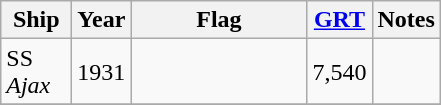<table class="wikitable sortable">
<tr>
<th scope="col" width="40px">Ship</th>
<th scope="col" width="20px">Year</th>
<th scope="col" width="110px">Flag</th>
<th scope="col" width="30px"><a href='#'>GRT</a></th>
<th>Notes</th>
</tr>
<tr>
<td align="left">SS <em>Ajax</em></td>
<td align="left">1931</td>
<td align="left"></td>
<td align="right">7,540</td>
<td align="left"></td>
</tr>
<tr>
</tr>
</table>
